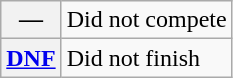<table class="wikitable">
<tr>
<th scope="row">—</th>
<td>Did not compete</td>
</tr>
<tr>
<th scope="row"><a href='#'>DNF</a></th>
<td>Did not finish</td>
</tr>
</table>
